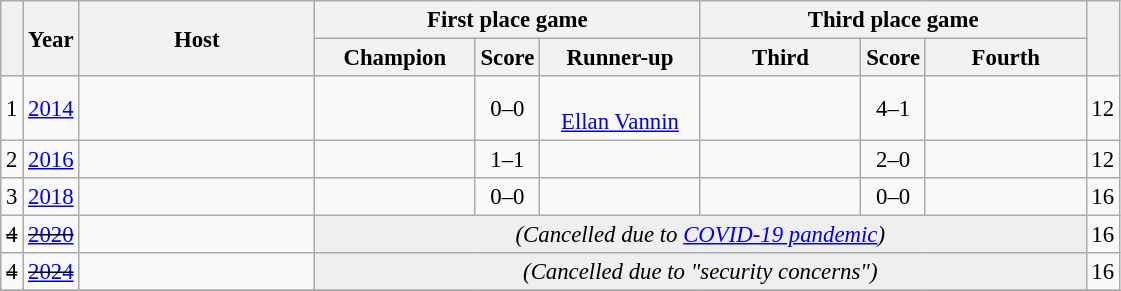<table class="wikitable sortable" style="font-size:95%; text-align:center; width:;">
<tr>
<th rowspan=2 style= "width:;"></th>
<th rowspan=2 style= "width:;">Year</th>
<th rowspan=2 style= "width:150px;">Host</th>
<th colspan=3>First place game</th>
<th colspan=3>Third place game</th>
<th rowspan=2 style= "width:;"></th>
</tr>
<tr>
<th width= 100px> Champion</th>
<th width=>Score</th>
<th width= 100px> Runner-up</th>
<th width= 100px> Third</th>
<th width=>Score</th>
<th width= 100px>Fourth</th>
</tr>
<tr>
<td>1</td>
<td><a href='#'>2014</a></td>
<td align=left></td>
<td><strong></strong></td>
<td>0–0<br></td>
<td><br><a href='#'>Ellan Vannin</a></td>
<td></td>
<td>4–1</td>
<td></td>
<td>12</td>
</tr>
<tr>
<td>2</td>
<td><a href='#'>2016</a></td>
<td align=left></td>
<td><strong></strong></td>
<td>1–1<br></td>
<td></td>
<td></td>
<td>2–0</td>
<td></td>
<td>12</td>
</tr>
<tr>
<td>3</td>
<td><a href='#'>2018</a></td>
<td align=left></td>
<td><strong></strong></td>
<td>0–0<br></td>
<td></td>
<td></td>
<td>0–0<br></td>
<td></td>
<td>16</td>
</tr>
<tr>
<td><s>4</s></td>
<td><s><a href='#'>2020</a></s></td>
<td align=left></td>
<td colspan="6" style=background:#efefef><em>(Cancelled due to <a href='#'>COVID-19 pandemic</a>)</em> </td>
<td>16</td>
</tr>
<tr>
<td><s>4</s></td>
<td><s><a href='#'>2024</a></s></td>
<td align=left></td>
<td colspan="6" style=background:#efefef><em>(Cancelled due to "security concerns")</em> </td>
<td>16</td>
</tr>
<tr>
</tr>
</table>
